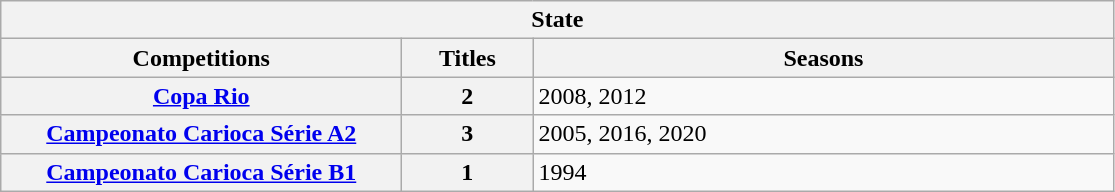<table class="wikitable">
<tr>
<th colspan="3">State</th>
</tr>
<tr>
<th style="width:260px">Competitions</th>
<th style="width:80px">Titles</th>
<th style="width:380px">Seasons</th>
</tr>
<tr>
<th style="text-align:center"><a href='#'>Copa Rio</a></th>
<th style="text-align:center"><strong>2</strong></th>
<td align="left">2008, 2012</td>
</tr>
<tr>
<th style="text-align:center"><a href='#'>Campeonato Carioca Série A2</a></th>
<th style="text-align:center"><strong>3</strong></th>
<td align="left">2005, 2016, 2020</td>
</tr>
<tr>
<th style="text-align:center"><a href='#'>Campeonato Carioca Série B1</a></th>
<th style="text-align:center"><strong>1</strong></th>
<td align="left">1994</td>
</tr>
</table>
